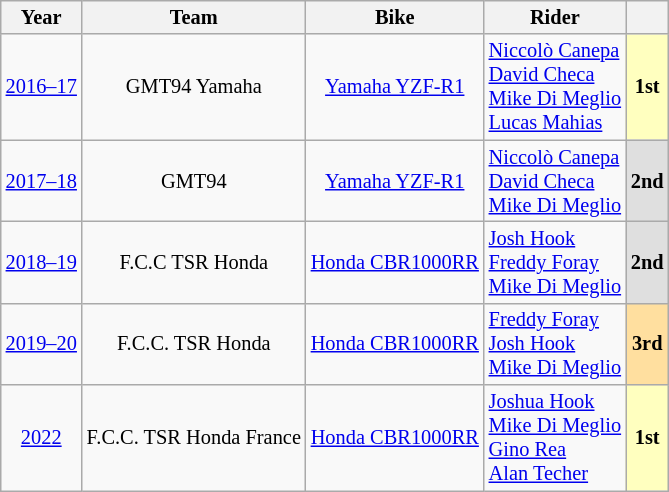<table class="wikitable" style="text-align:center; font-size:85%">
<tr>
<th valign="middle">Year</th>
<th valign="middle">Team</th>
<th valign="middle">Bike</th>
<th valign="middle">Rider</th>
<th valign="middle"></th>
</tr>
<tr>
<td><a href='#'>2016–17</a></td>
<td> GMT94 Yamaha</td>
<td><a href='#'>Yamaha YZF-R1</a></td>
<td align=left> <a href='#'>Niccolò Canepa</a> <br> <a href='#'>David Checa</a><br> <a href='#'>Mike Di Meglio</a><br> <a href='#'>Lucas Mahias</a></td>
<th style="background:#ffffbf;"><strong>1st</strong></th>
</tr>
<tr>
<td><a href='#'>2017–18</a></td>
<td> GMT94</td>
<td><a href='#'>Yamaha YZF-R1</a></td>
<td align=left> <a href='#'>Niccolò Canepa</a> <br> <a href='#'>David Checa</a><br> <a href='#'>Mike Di Meglio</a></td>
<th style="background:#dfdfdf;"><strong>2nd</strong></th>
</tr>
<tr>
<td><a href='#'>2018–19</a></td>
<td> F.C.C TSR Honda</td>
<td><a href='#'>Honda CBR1000RR</a></td>
<td align=left> <a href='#'>Josh Hook</a> <br> <a href='#'>Freddy Foray</a><br> <a href='#'>Mike Di Meglio</a></td>
<th style="background:#dfdfdf;"><strong>2nd</strong></th>
</tr>
<tr>
<td><a href='#'>2019–20</a></td>
<td> F.C.C. TSR Honda</td>
<td><a href='#'>Honda CBR1000RR</a></td>
<td align=left> <a href='#'>Freddy Foray</a> <br> <a href='#'>Josh Hook</a><br> <a href='#'>Mike Di Meglio</a></td>
<th style="background:#ffdf9f;"><strong>3rd</strong></th>
</tr>
<tr>
<td><a href='#'>2022</a></td>
<td> F.C.C. TSR Honda France</td>
<td><a href='#'>Honda CBR1000RR</a></td>
<td align=left> <a href='#'>Joshua Hook</a> <br> <a href='#'>Mike Di Meglio</a><br> <a href='#'>Gino Rea</a><br> <a href='#'>Alan Techer</a></td>
<th style="background:#ffffbf;"><strong>1st</strong></th>
</tr>
</table>
